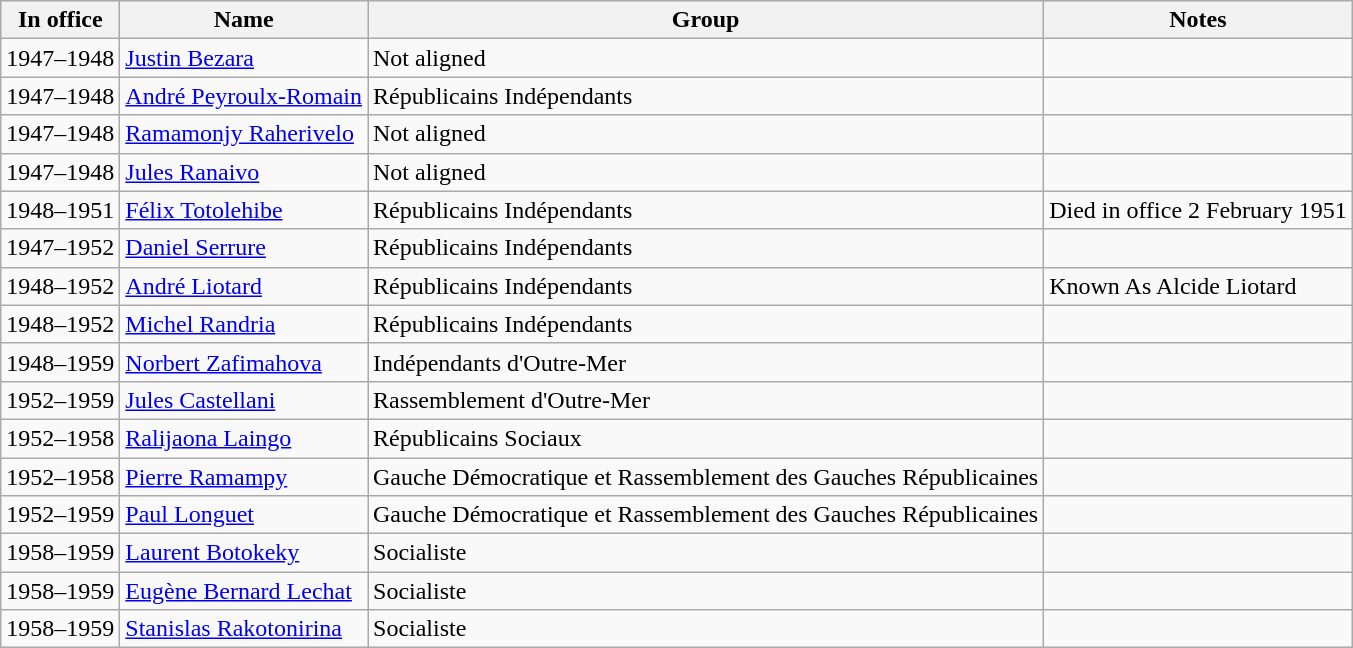<table class="wikitable sortable">
<tr>
<th>In office</th>
<th>Name</th>
<th>Group</th>
<th>Notes</th>
</tr>
<tr>
<td>1947–1948</td>
<td><a href='#'>Justin Bezara</a></td>
<td>Not aligned</td>
<td></td>
</tr>
<tr>
<td>1947–1948</td>
<td><a href='#'>André Peyroulx-Romain</a></td>
<td>Républicains Indépendants</td>
<td></td>
</tr>
<tr>
<td>1947–1948</td>
<td><a href='#'>Ramamonjy Raherivelo</a></td>
<td>Not aligned</td>
<td></td>
</tr>
<tr>
<td>1947–1948</td>
<td><a href='#'>Jules Ranaivo</a></td>
<td>Not aligned</td>
<td></td>
</tr>
<tr>
<td>1948–1951</td>
<td><a href='#'>Félix Totolehibe</a></td>
<td>Républicains Indépendants</td>
<td>Died in office 2 February 1951</td>
</tr>
<tr>
<td>1947–1952</td>
<td><a href='#'>Daniel Serrure</a></td>
<td>Républicains Indépendants</td>
<td></td>
</tr>
<tr>
<td>1948–1952</td>
<td><a href='#'>André Liotard</a></td>
<td>Républicains Indépendants</td>
<td>Known As Alcide Liotard</td>
</tr>
<tr>
<td>1948–1952</td>
<td><a href='#'>Michel Randria</a></td>
<td>Républicains Indépendants</td>
<td></td>
</tr>
<tr>
<td>1948–1959</td>
<td><a href='#'>Norbert Zafimahova</a></td>
<td>Indépendants d'Outre-Mer</td>
<td></td>
</tr>
<tr>
<td>1952–1959</td>
<td><a href='#'>Jules Castellani</a></td>
<td>Rassemblement d'Outre-Mer</td>
<td></td>
</tr>
<tr>
<td>1952–1958</td>
<td><a href='#'>Ralijaona Laingo</a></td>
<td>Républicains Sociaux</td>
<td></td>
</tr>
<tr>
<td>1952–1958</td>
<td><a href='#'>Pierre Ramampy</a></td>
<td>Gauche Démocratique et Rassemblement des Gauches Républicaines</td>
<td></td>
</tr>
<tr>
<td>1952–1959</td>
<td><a href='#'>Paul Longuet</a></td>
<td>Gauche Démocratique et Rassemblement des Gauches Républicaines</td>
<td></td>
</tr>
<tr>
<td>1958–1959</td>
<td><a href='#'>Laurent Botokeky</a></td>
<td>Socialiste</td>
<td></td>
</tr>
<tr>
<td>1958–1959</td>
<td><a href='#'>Eugène Bernard Lechat</a></td>
<td>Socialiste</td>
<td></td>
</tr>
<tr>
<td>1958–1959</td>
<td><a href='#'>Stanislas Rakotonirina</a></td>
<td>Socialiste</td>
<td></td>
</tr>
</table>
